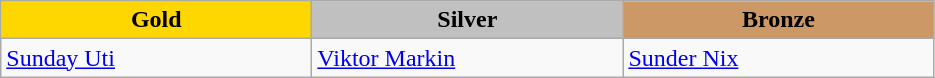<table class="wikitable" style="text-align:left">
<tr align="center">
<td width=200 bgcolor=gold><strong>Gold</strong></td>
<td width=200 bgcolor=silver><strong>Silver</strong></td>
<td width=200 bgcolor=CC9966><strong>Bronze</strong></td>
</tr>
<tr>
<td><a href='#'>Sunday Uti</a><br><em></em></td>
<td><a href='#'>Viktor Markin</a><br><em></em></td>
<td><a href='#'>Sunder Nix</a><br><em></em></td>
</tr>
</table>
